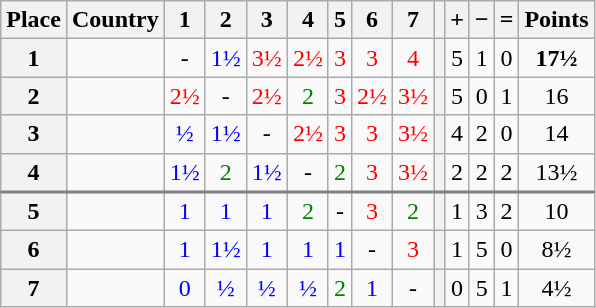<table class="wikitable" style="text-align:center">
<tr>
<th>Place</th>
<th>Country</th>
<th>1</th>
<th>2</th>
<th>3</th>
<th>4</th>
<th>5</th>
<th>6</th>
<th>7</th>
<th></th>
<th>+</th>
<th>−</th>
<th>=</th>
<th>Points</th>
</tr>
<tr>
<th>1</th>
<td style="text-align: left"></td>
<td>-</td>
<td style="color: blue;">1½</td>
<td style="color: red;">3½</td>
<td style="color: red;">2½</td>
<td style="color: red;">3</td>
<td style="color: red;">3</td>
<td style="color: red;">4</td>
<th></th>
<td>5</td>
<td>1</td>
<td>0</td>
<td><strong>17½</strong></td>
</tr>
<tr>
<th>2</th>
<td style="text-align: left"></td>
<td style="color: red;">2½</td>
<td>-</td>
<td style="color: red;">2½</td>
<td style="color: green">2</td>
<td style="color: red;">3</td>
<td style="color: red;">2½</td>
<td style="color: red;">3½</td>
<th></th>
<td>5</td>
<td>0</td>
<td>1</td>
<td>16</td>
</tr>
<tr>
<th>3</th>
<td style="text-align: left"></td>
<td style="color: blue;">½</td>
<td style="color: blue;">1½</td>
<td>-</td>
<td style="color: red;">2½</td>
<td style="color: red;">3</td>
<td style="color: red;">3</td>
<td style="color: red;">3½</td>
<th></th>
<td>4</td>
<td>2</td>
<td>0</td>
<td>14</td>
</tr>
<tr>
<th>4</th>
<td style="text-align: left"></td>
<td style="color: blue;">1½</td>
<td style="color: green">2</td>
<td style="color: blue;">1½</td>
<td>-</td>
<td style="color: green">2</td>
<td style="color: red;">3</td>
<td style="color: red;">3½</td>
<th></th>
<td>2</td>
<td>2</td>
<td>2</td>
<td>13½</td>
</tr>
<tr style="border-top:2px solid grey;">
<th>5</th>
<td style="text-align: left"></td>
<td style="color: blue;">1</td>
<td style="color: blue;">1</td>
<td style="color: blue;">1</td>
<td style="color: green">2</td>
<td>-</td>
<td style="color: red;">3</td>
<td style="color: green">2</td>
<th></th>
<td>1</td>
<td>3</td>
<td>2</td>
<td>10</td>
</tr>
<tr>
<th>6</th>
<td style="text-align: left"></td>
<td style="color: blue;">1</td>
<td style="color: blue;">1½</td>
<td style="color: blue;">1</td>
<td style="color: blue;">1</td>
<td style="color: blue;">1</td>
<td>-</td>
<td style="color: red;">3</td>
<th></th>
<td>1</td>
<td>5</td>
<td>0</td>
<td>8½</td>
</tr>
<tr>
<th>7</th>
<td style="text-align: left"></td>
<td style="color: blue;">0</td>
<td style="color: blue;">½</td>
<td style="color: blue;">½</td>
<td style="color: blue;">½</td>
<td style="color: green">2</td>
<td style="color: blue;">1</td>
<td>-</td>
<th></th>
<td>0</td>
<td>5</td>
<td>1</td>
<td>4½</td>
</tr>
</table>
